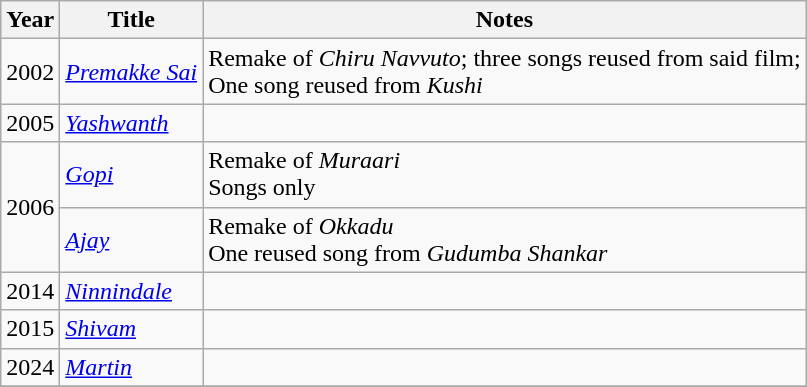<table class="wikitable sortable">
<tr>
<th>Year</th>
<th>Title</th>
<th>Notes</th>
</tr>
<tr>
<td>2002</td>
<td><em><a href='#'>Premakke Sai</a></em></td>
<td>Remake of <em>Chiru Navvuto</em>; three songs reused from said film;<br>One song reused from <em>Kushi</em></td>
</tr>
<tr>
<td>2005</td>
<td><em><a href='#'>Yashwanth</a></em></td>
<td></td>
</tr>
<tr>
<td rowspan="2">2006</td>
<td><em><a href='#'>Gopi</a></em></td>
<td>Remake of <em>Muraari</em><br>Songs only</td>
</tr>
<tr>
<td><em><a href='#'>Ajay</a></em></td>
<td>Remake of <em>Okkadu</em><br>One reused song from <em>Gudumba Shankar</em></td>
</tr>
<tr>
<td>2014</td>
<td><em><a href='#'>Ninnindale</a></em></td>
<td></td>
</tr>
<tr>
<td>2015</td>
<td><em><a href='#'>Shivam</a></em></td>
<td></td>
</tr>
<tr>
<td>2024</td>
<td><em><a href='#'>Martin</a></em></td>
<td></td>
</tr>
<tr>
</tr>
</table>
